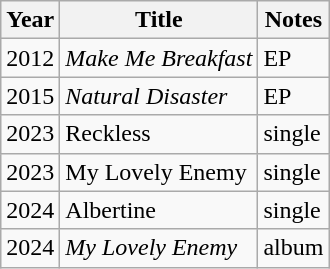<table class="wikitable sortable">
<tr>
<th>Year</th>
<th>Title</th>
<th>Notes</th>
</tr>
<tr>
<td>2012</td>
<td><em>Make Me Breakfast</em></td>
<td>EP</td>
</tr>
<tr>
<td>2015</td>
<td><em>Natural Disaster</em></td>
<td>EP</td>
</tr>
<tr>
<td>2023</td>
<td>Reckless</td>
<td>single</td>
</tr>
<tr>
<td>2023</td>
<td>My Lovely Enemy</td>
<td>single</td>
</tr>
<tr>
<td>2024</td>
<td>Albertine</td>
<td>single</td>
</tr>
<tr>
<td>2024</td>
<td><em>My Lovely Enemy</em></td>
<td>album</td>
</tr>
</table>
